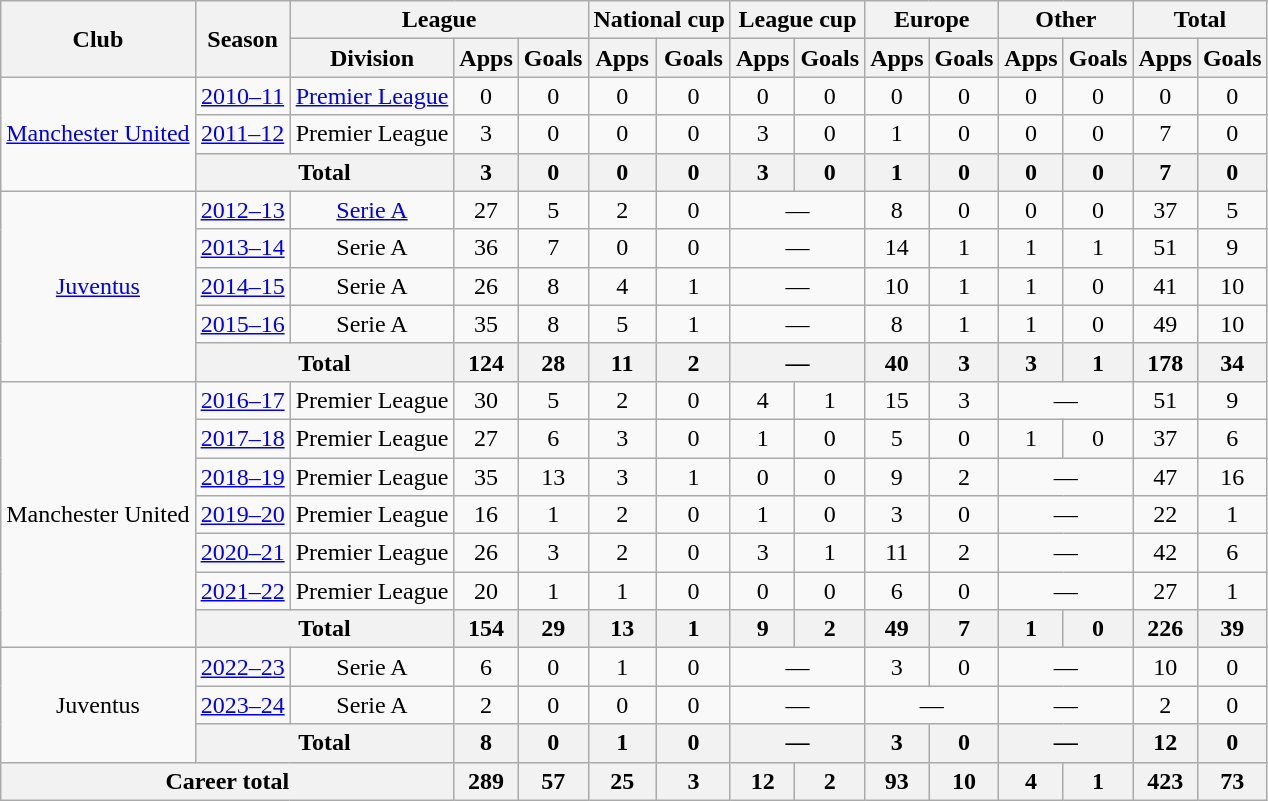<table class=wikitable style=text-align:center>
<tr>
<th rowspan=2>Club</th>
<th rowspan=2>Season</th>
<th colspan=3>League</th>
<th colspan=2>National cup</th>
<th colspan=2>League cup</th>
<th colspan=2>Europe</th>
<th colspan=2>Other</th>
<th colspan=2>Total</th>
</tr>
<tr>
<th>Division</th>
<th>Apps</th>
<th>Goals</th>
<th>Apps</th>
<th>Goals</th>
<th>Apps</th>
<th>Goals</th>
<th>Apps</th>
<th>Goals</th>
<th>Apps</th>
<th>Goals</th>
<th>Apps</th>
<th>Goals</th>
</tr>
<tr>
<td rowspan=3><a href='#'>Manchester United</a></td>
<td><a href='#'>2010–11</a></td>
<td><a href='#'>Premier League</a></td>
<td>0</td>
<td>0</td>
<td>0</td>
<td>0</td>
<td>0</td>
<td>0</td>
<td>0</td>
<td>0</td>
<td>0</td>
<td>0</td>
<td>0</td>
<td>0</td>
</tr>
<tr>
<td><a href='#'>2011–12</a></td>
<td>Premier League</td>
<td>3</td>
<td>0</td>
<td>0</td>
<td>0</td>
<td>3</td>
<td>0</td>
<td>1</td>
<td>0</td>
<td>0</td>
<td>0</td>
<td>7</td>
<td>0</td>
</tr>
<tr>
<th colspan=2>Total</th>
<th>3</th>
<th>0</th>
<th>0</th>
<th>0</th>
<th>3</th>
<th>0</th>
<th>1</th>
<th>0</th>
<th>0</th>
<th>0</th>
<th>7</th>
<th>0</th>
</tr>
<tr>
<td rowspan=5><a href='#'>Juventus</a></td>
<td><a href='#'>2012–13</a></td>
<td><a href='#'>Serie A</a></td>
<td>27</td>
<td>5</td>
<td>2</td>
<td>0</td>
<td colspan=2>—</td>
<td>8</td>
<td>0</td>
<td>0</td>
<td>0</td>
<td>37</td>
<td>5</td>
</tr>
<tr>
<td><a href='#'>2013–14</a></td>
<td>Serie A</td>
<td>36</td>
<td>7</td>
<td>0</td>
<td>0</td>
<td colspan=2>—</td>
<td>14</td>
<td>1</td>
<td>1</td>
<td>1</td>
<td>51</td>
<td>9</td>
</tr>
<tr>
<td><a href='#'>2014–15</a></td>
<td>Serie A</td>
<td>26</td>
<td>8</td>
<td>4</td>
<td>1</td>
<td colspan=2>—</td>
<td>10</td>
<td>1</td>
<td>1</td>
<td>0</td>
<td>41</td>
<td>10</td>
</tr>
<tr>
<td><a href='#'>2015–16</a></td>
<td>Serie A</td>
<td>35</td>
<td>8</td>
<td>5</td>
<td>1</td>
<td colspan=2>—</td>
<td>8</td>
<td>1</td>
<td>1</td>
<td>0</td>
<td>49</td>
<td>10</td>
</tr>
<tr>
<th colspan=2>Total</th>
<th>124</th>
<th>28</th>
<th>11</th>
<th>2</th>
<th colspan=2>—</th>
<th>40</th>
<th>3</th>
<th>3</th>
<th>1</th>
<th>178</th>
<th>34</th>
</tr>
<tr>
<td rowspan=7>Manchester United</td>
<td><a href='#'>2016–17</a></td>
<td>Premier League</td>
<td>30</td>
<td>5</td>
<td>2</td>
<td>0</td>
<td>4</td>
<td>1</td>
<td>15</td>
<td>3</td>
<td colspan=2>—</td>
<td>51</td>
<td>9</td>
</tr>
<tr>
<td><a href='#'>2017–18</a></td>
<td>Premier League</td>
<td>27</td>
<td>6</td>
<td>3</td>
<td>0</td>
<td>1</td>
<td>0</td>
<td>5</td>
<td>0</td>
<td>1</td>
<td>0</td>
<td>37</td>
<td>6</td>
</tr>
<tr>
<td><a href='#'>2018–19</a></td>
<td>Premier League</td>
<td>35</td>
<td>13</td>
<td>3</td>
<td>1</td>
<td>0</td>
<td>0</td>
<td>9</td>
<td>2</td>
<td colspan=2>—</td>
<td>47</td>
<td>16</td>
</tr>
<tr>
<td><a href='#'>2019–20</a></td>
<td>Premier League</td>
<td>16</td>
<td>1</td>
<td>2</td>
<td>0</td>
<td>1</td>
<td>0</td>
<td>3</td>
<td>0</td>
<td colspan=2>—</td>
<td>22</td>
<td>1</td>
</tr>
<tr>
<td><a href='#'>2020–21</a></td>
<td>Premier League</td>
<td>26</td>
<td>3</td>
<td>2</td>
<td>0</td>
<td>3</td>
<td>1</td>
<td>11</td>
<td>2</td>
<td colspan=2>—</td>
<td>42</td>
<td>6</td>
</tr>
<tr>
<td><a href='#'>2021–22</a></td>
<td>Premier League</td>
<td>20</td>
<td>1</td>
<td>1</td>
<td>0</td>
<td>0</td>
<td>0</td>
<td>6</td>
<td>0</td>
<td colspan=2>—</td>
<td>27</td>
<td>1</td>
</tr>
<tr>
<th colspan=2>Total</th>
<th>154</th>
<th>29</th>
<th>13</th>
<th>1</th>
<th>9</th>
<th>2</th>
<th>49</th>
<th>7</th>
<th>1</th>
<th>0</th>
<th>226</th>
<th>39</th>
</tr>
<tr>
<td rowspan=3>Juventus</td>
<td><a href='#'>2022–23</a></td>
<td>Serie A</td>
<td>6</td>
<td>0</td>
<td>1</td>
<td>0</td>
<td colspan=2>—</td>
<td>3</td>
<td>0</td>
<td colspan=2>—</td>
<td>10</td>
<td>0</td>
</tr>
<tr>
<td><a href='#'>2023–24</a></td>
<td>Serie A</td>
<td>2</td>
<td>0</td>
<td>0</td>
<td>0</td>
<td colspan=2>—</td>
<td colspan=2>—</td>
<td colspan=2>—</td>
<td>2</td>
<td>0</td>
</tr>
<tr>
<th colspan=2>Total</th>
<th>8</th>
<th>0</th>
<th>1</th>
<th>0</th>
<th colspan=2>—</th>
<th>3</th>
<th>0</th>
<th colspan=2>—</th>
<th>12</th>
<th>0</th>
</tr>
<tr>
<th colspan="3">Career total</th>
<th>289</th>
<th>57</th>
<th>25</th>
<th>3</th>
<th>12</th>
<th>2</th>
<th>93</th>
<th>10</th>
<th>4</th>
<th>1</th>
<th>423</th>
<th>73</th>
</tr>
</table>
